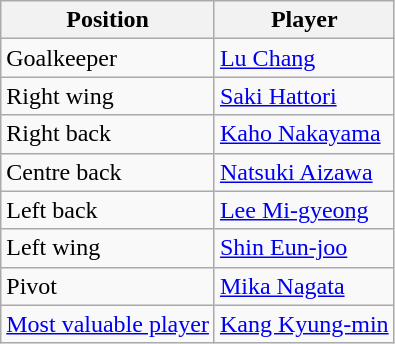<table class="wikitable">
<tr>
<th>Position</th>
<th>Player</th>
</tr>
<tr>
<td>Goalkeeper</td>
<td> <a href='#'>Lu Chang</a></td>
</tr>
<tr>
<td>Right wing</td>
<td> <a href='#'>Saki Hattori</a></td>
</tr>
<tr>
<td>Right back</td>
<td> <a href='#'>Kaho Nakayama</a></td>
</tr>
<tr>
<td>Centre back</td>
<td> <a href='#'>Natsuki Aizawa</a></td>
</tr>
<tr>
<td>Left back</td>
<td> <a href='#'>Lee Mi-gyeong</a></td>
</tr>
<tr>
<td>Left wing</td>
<td> <a href='#'>Shin Eun-joo</a></td>
</tr>
<tr>
<td>Pivot</td>
<td> <a href='#'>Mika Nagata</a></td>
</tr>
<tr>
<td><a href='#'>Most valuable player</a></td>
<td> <a href='#'>Kang Kyung-min</a></td>
</tr>
</table>
